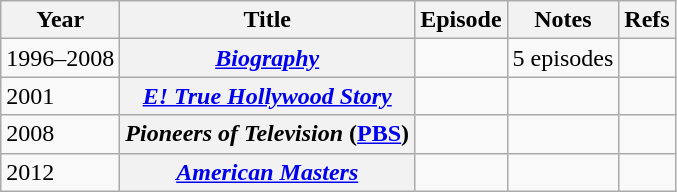<table class="wikitable sortable">
<tr>
<th>Year</th>
<th>Title</th>
<th>Episode</th>
<th class="unsortable">Notes</th>
<th class="unsortable">Refs</th>
</tr>
<tr>
<td>1996–2008</td>
<th scope="row"><em><a href='#'>Biography</a></em></th>
<td></td>
<td>5 episodes</td>
<td></td>
</tr>
<tr>
<td>2001</td>
<th scope="row"><em><a href='#'>E! True Hollywood Story</a></em></th>
<td></td>
<td></td>
<td></td>
</tr>
<tr>
<td>2008</td>
<th scope="row"><em>Pioneers of Television</em> (<a href='#'>PBS</a>)</th>
<td></td>
<td></td>
<td></td>
</tr>
<tr>
<td>2012</td>
<th scope="row"><em><a href='#'>American Masters</a></em></th>
<td></td>
<td></td>
<td></td>
</tr>
</table>
